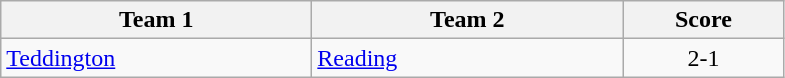<table class="wikitable" style="font-size: 100%">
<tr>
<th width=200>Team 1</th>
<th width=200>Team 2</th>
<th width=100>Score</th>
</tr>
<tr>
<td><a href='#'>Teddington</a></td>
<td><a href='#'>Reading</a></td>
<td align=center>2-1</td>
</tr>
</table>
